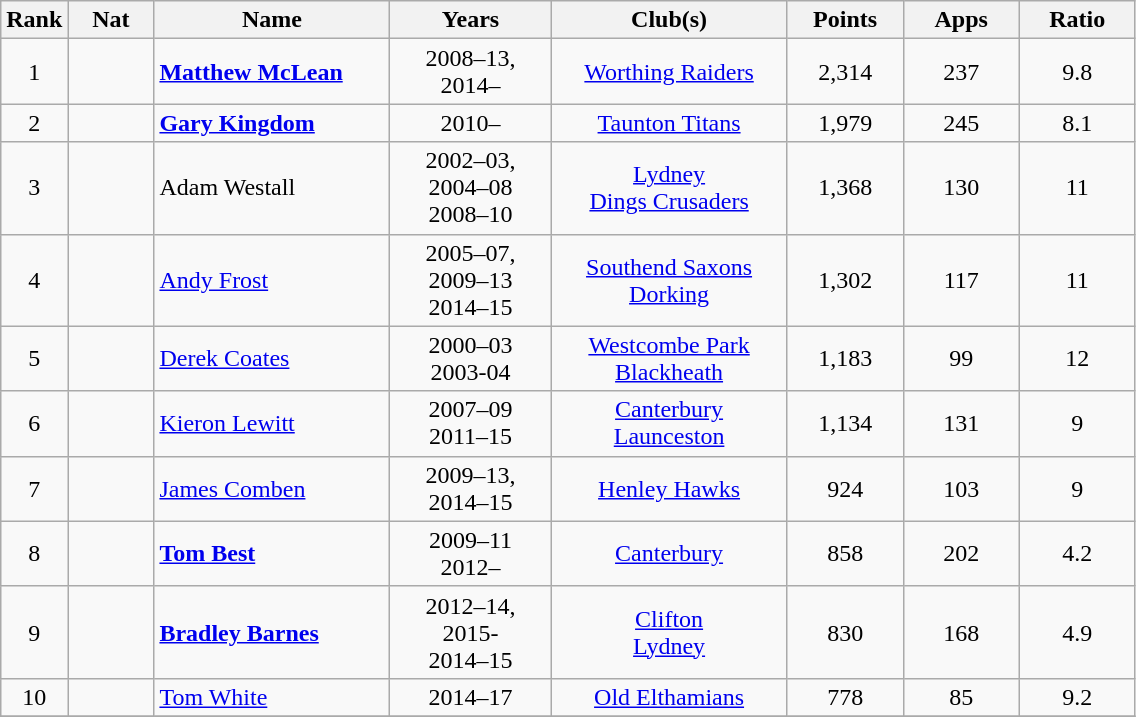<table class="wikitable sortable" style="text-align: center">
<tr>
<th>Rank</th>
<th width=50>Nat</th>
<th width=150>Name</th>
<th width=100>Years</th>
<th width=150>Club(s)</th>
<th width=70>Points</th>
<th width=70>Apps</th>
<th width=70>Ratio</th>
</tr>
<tr>
<td>1</td>
<td></td>
<td align=left><strong><a href='#'>Matthew McLean</a></strong></td>
<td>2008–13, 2014–</td>
<td><a href='#'>Worthing Raiders</a></td>
<td>2,314</td>
<td>237</td>
<td>9.8</td>
</tr>
<tr>
<td>2</td>
<td></td>
<td align=left><strong><a href='#'>Gary Kingdom</a></strong></td>
<td>2010–</td>
<td><a href='#'>Taunton Titans</a></td>
<td>1,979</td>
<td>245</td>
<td>8.1</td>
</tr>
<tr>
<td>3</td>
<td></td>
<td align=left>Adam Westall</td>
<td>2002–03, 2004–08<br>2008–10</td>
<td><a href='#'>Lydney</a><br><a href='#'>Dings Crusaders</a></td>
<td>1,368</td>
<td>130</td>
<td>11</td>
</tr>
<tr>
<td>4</td>
<td></td>
<td align=left><a href='#'>Andy Frost</a></td>
<td>2005–07, 2009–13<br>2014–15</td>
<td><a href='#'>Southend Saxons</a><br><a href='#'>Dorking</a></td>
<td>1,302</td>
<td>117</td>
<td>11</td>
</tr>
<tr>
<td>5</td>
<td></td>
<td align=left><a href='#'>Derek Coates</a></td>
<td>2000–03<br>2003-04</td>
<td><a href='#'>Westcombe Park</a><br><a href='#'>Blackheath</a></td>
<td>1,183</td>
<td>99</td>
<td>12</td>
</tr>
<tr>
<td>6</td>
<td></td>
<td align=left><a href='#'>Kieron Lewitt</a></td>
<td>2007–09<br>2011–15</td>
<td><a href='#'>Canterbury</a><br><a href='#'>Launceston</a></td>
<td>1,134</td>
<td>131</td>
<td>9</td>
</tr>
<tr>
<td>7</td>
<td></td>
<td align=left><a href='#'>James Comben</a></td>
<td>2009–13, 2014–15</td>
<td><a href='#'>Henley Hawks</a></td>
<td>924</td>
<td>103</td>
<td>9</td>
</tr>
<tr>
<td>8</td>
<td></td>
<td align=left><strong><a href='#'>Tom Best</a></strong></td>
<td>2009–11<br>2012–</td>
<td><a href='#'>Canterbury</a></td>
<td>858</td>
<td>202</td>
<td>4.2</td>
</tr>
<tr>
<td>9</td>
<td></td>
<td align=left><strong><a href='#'>Bradley Barnes</a></strong></td>
<td>2012–14, 2015-<br>2014–15</td>
<td><a href='#'>Clifton</a><br><a href='#'>Lydney</a></td>
<td>830</td>
<td>168</td>
<td>4.9</td>
</tr>
<tr>
<td>10</td>
<td></td>
<td align=left><a href='#'>Tom White</a></td>
<td>2014–17</td>
<td><a href='#'>Old Elthamians</a></td>
<td>778</td>
<td>85</td>
<td>9.2</td>
</tr>
<tr>
</tr>
</table>
